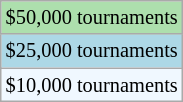<table class="wikitable" style="font-size:85%;">
<tr style="background:#addfad;">
<td>$50,000 tournaments</td>
</tr>
<tr style="background:lightblue;">
<td>$25,000 tournaments</td>
</tr>
<tr style="background:#f0f8ff;">
<td>$10,000 tournaments</td>
</tr>
</table>
